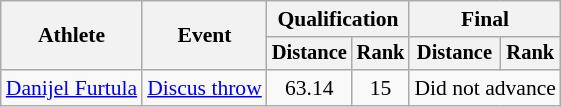<table class="wikitable" style="font-size:90%">
<tr>
<th rowspan=2>Athlete</th>
<th rowspan=2>Event</th>
<th colspan=2>Qualification</th>
<th colspan=2>Final</th>
</tr>
<tr style="font-size:95%">
<th>Distance</th>
<th>Rank</th>
<th>Distance</th>
<th>Rank</th>
</tr>
<tr align=center>
<td align=left><a href='#'>Danijel Furtula</a></td>
<td style="text-align:left;"><a href='#'>Discus throw</a></td>
<td>63.14</td>
<td>15</td>
<td colspan=2>Did not advance</td>
</tr>
</table>
